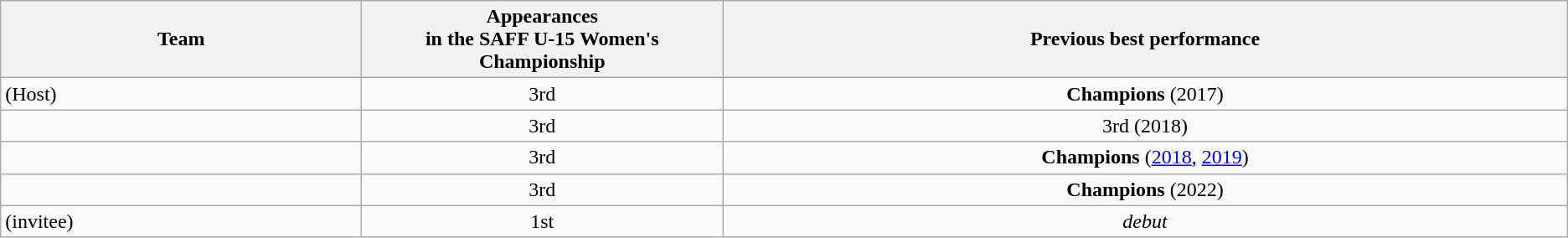<table class="wikitable">
<tr>
<th style="width:16.67%;">Team</th>
<th style="width:16.67%;">Appearances <br> in the SAFF U-15 Women's Championship</th>
<th width=39%>Previous best performance</th>
</tr>
<tr>
<td align="left"> (Host)</td>
<td align=center>3rd</td>
<td align=center><strong>Champions</strong> (2017)</td>
</tr>
<tr>
<td align="left"></td>
<td align=center>3rd</td>
<td align=center>3rd (2018)</td>
</tr>
<tr>
<td align="left"></td>
<td align=center>3rd</td>
<td align=center><strong>Champions</strong> (<a href='#'>2018</a>, <a href='#'>2019</a>)</td>
</tr>
<tr>
<td align="left"></td>
<td align=center>3rd</td>
<td align=center><strong>Champions</strong> (2022)</td>
</tr>
<tr>
<td align="left"> (invitee)</td>
<td align=center>1st</td>
<td align=center><em>debut</em></td>
</tr>
</table>
